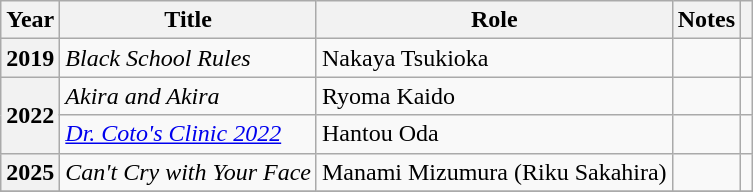<table class="wikitable sortable">
<tr>
<th>Year</th>
<th>Title</th>
<th>Role</th>
<th class="unsortable">Notes</th>
<th class="unsortable"></th>
</tr>
<tr>
<th>2019</th>
<td><em>Black School Rules</em></td>
<td>Nakaya Tsukioka</td>
<td></td>
<td></td>
</tr>
<tr>
<th rowspan=2>2022</th>
<td><em>Akira and Akira</em></td>
<td>Ryoma Kaido</td>
<td></td>
<td></td>
</tr>
<tr>
<td><em><a href='#'>Dr. Coto's Clinic 2022</a></em></td>
<td>Hantou Oda</td>
<td></td>
<td></td>
</tr>
<tr>
<th>2025</th>
<td><em>Can't Cry with Your Face</em></td>
<td>Manami Mizumura (Riku Sakahira)</td>
<td></td>
<td></td>
</tr>
<tr>
</tr>
</table>
